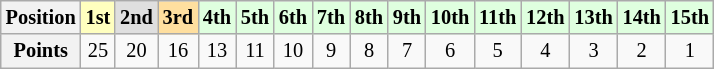<table class="wikitable" style="font-size:85%; text-align:center">
<tr>
<th>Position</th>
<td style="background:#ffffbf;"><strong>1st</strong></td>
<td style="background:#dfdfdf;"><strong>2nd</strong></td>
<td style="background:#ffdf9f;"><strong>3rd</strong></td>
<td style="background:#dfffdf;"><strong>4th</strong></td>
<td style="background:#dfffdf;"><strong>5th</strong></td>
<td style="background:#dfffdf;"><strong>6th</strong></td>
<td style="background:#dfffdf;"><strong>7th</strong></td>
<td style="background:#dfffdf;"><strong>8th</strong></td>
<td style="background:#dfffdf;"><strong>9th</strong></td>
<td style="background:#dfffdf;"><strong>10th</strong></td>
<td style="background:#dfffdf;"><strong>11th</strong></td>
<td style="background:#dfffdf;"><strong>12th</strong></td>
<td style="background:#dfffdf;"><strong>13th</strong></td>
<td style="background:#dfffdf;"><strong>14th</strong></td>
<td style="background:#dfffdf;"><strong>15th</strong></td>
</tr>
<tr>
<th>Points</th>
<td>25</td>
<td>20</td>
<td>16</td>
<td>13</td>
<td>11</td>
<td>10</td>
<td>9</td>
<td>8</td>
<td>7</td>
<td>6</td>
<td>5</td>
<td>4</td>
<td>3</td>
<td>2</td>
<td>1</td>
</tr>
</table>
